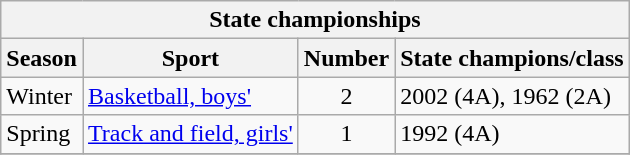<table class="wikitable">
<tr>
<th colspan="5">State championships</th>
</tr>
<tr>
<th>Season</th>
<th>Sport</th>
<th>Number</th>
<th>State champions/class</th>
</tr>
<tr>
<td rowspan="1">Winter</td>
<td><a href='#'>Basketball, boys'</a></td>
<td align="center">2</td>
<td>2002 (4A), 1962 (2A)</td>
</tr>
<tr>
<td rowspan="1">Spring</td>
<td><a href='#'>Track and field, girls'</a></td>
<td align="center">1</td>
<td>1992 (4A)</td>
</tr>
<tr>
</tr>
</table>
